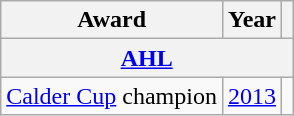<table class="wikitable">
<tr>
<th>Award</th>
<th>Year</th>
<th></th>
</tr>
<tr>
<th colspan="3"><a href='#'>AHL</a></th>
</tr>
<tr>
<td><a href='#'>Calder Cup</a> champion</td>
<td><a href='#'>2013</a></td>
<td></td>
</tr>
</table>
